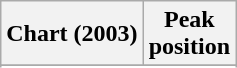<table class="wikitable">
<tr>
<th align="left">Chart (2003)</th>
<th align="center">Peak<br>position</th>
</tr>
<tr>
</tr>
<tr>
</tr>
</table>
